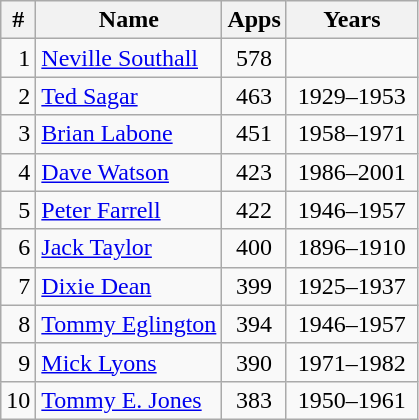<table class="wikitable" style="text-align: center;">
<tr>
<th>#</th>
<th>Name</th>
<th style="width: 2em;">Apps</th>
<th style="width: 5em;">Years</th>
</tr>
<tr>
<td style="text-align:right;">1</td>
<td style="text-align:left;"> <a href='#'>Neville Southall</a></td>
<td>578</td>
<td></td>
</tr>
<tr>
<td style="text-align:right;">2</td>
<td style="text-align:left;"> <a href='#'>Ted Sagar</a></td>
<td>463</td>
<td>1929–1953</td>
</tr>
<tr>
<td style="text-align:right;">3</td>
<td style="text-align:left;"> <a href='#'>Brian Labone</a></td>
<td>451</td>
<td>1958–1971</td>
</tr>
<tr>
<td style="text-align:right;">4</td>
<td style="text-align:left;"> <a href='#'>Dave Watson</a></td>
<td>423</td>
<td>1986–2001</td>
</tr>
<tr>
<td style="text-align:right;">5</td>
<td style="text-align:left;"> <a href='#'>Peter Farrell</a></td>
<td>422</td>
<td>1946–1957</td>
</tr>
<tr>
<td style="text-align:right;">6</td>
<td style="text-align:left;"> <a href='#'>Jack Taylor</a></td>
<td>400</td>
<td>1896–1910</td>
</tr>
<tr>
<td style="text-align:right;">7</td>
<td style="text-align:left;"> <a href='#'>Dixie Dean</a></td>
<td>399</td>
<td>1925–1937</td>
</tr>
<tr>
<td style="text-align:right;">8</td>
<td style="text-align:left;"> <a href='#'>Tommy Eglington</a></td>
<td>394</td>
<td>1946–1957</td>
</tr>
<tr>
<td style="text-align:right;">9</td>
<td style="text-align:left;"> <a href='#'>Mick Lyons</a></td>
<td>390</td>
<td>1971–1982</td>
</tr>
<tr>
<td style="text-align:right;">10</td>
<td style="text-align:left;"> <a href='#'>Tommy E. Jones</a></td>
<td>383</td>
<td>1950–1961</td>
</tr>
</table>
